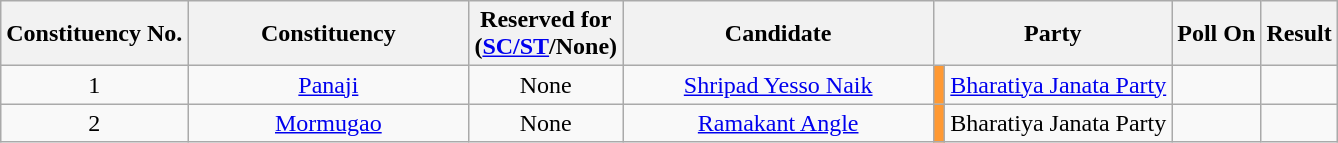<table class="wikitable sortable" style="text-align:center">
<tr>
<th>Constituency No.</th>
<th style="width:180px;">Constituency</th>
<th>Reserved for<br>(<a href='#'>SC/ST</a>/None)</th>
<th style="width:200px;">Candidate</th>
<th colspan="2">Party</th>
<th>Poll On</th>
<th>Result</th>
</tr>
<tr>
<td style="text-align:center;">1</td>
<td><a href='#'>Panaji</a></td>
<td>None</td>
<td><a href='#'>Shripad Yesso Naik</a></td>
<td bgcolor=#FF9933></td>
<td><a href='#'>Bharatiya Janata Party</a></td>
<td></td>
<td></td>
</tr>
<tr>
<td style="text-align:center;">2</td>
<td><a href='#'>Mormugao</a></td>
<td>None</td>
<td><a href='#'>Ramakant Angle</a></td>
<td bgcolor=#FF9933></td>
<td>Bharatiya Janata Party</td>
<td></td>
<td></td>
</tr>
</table>
